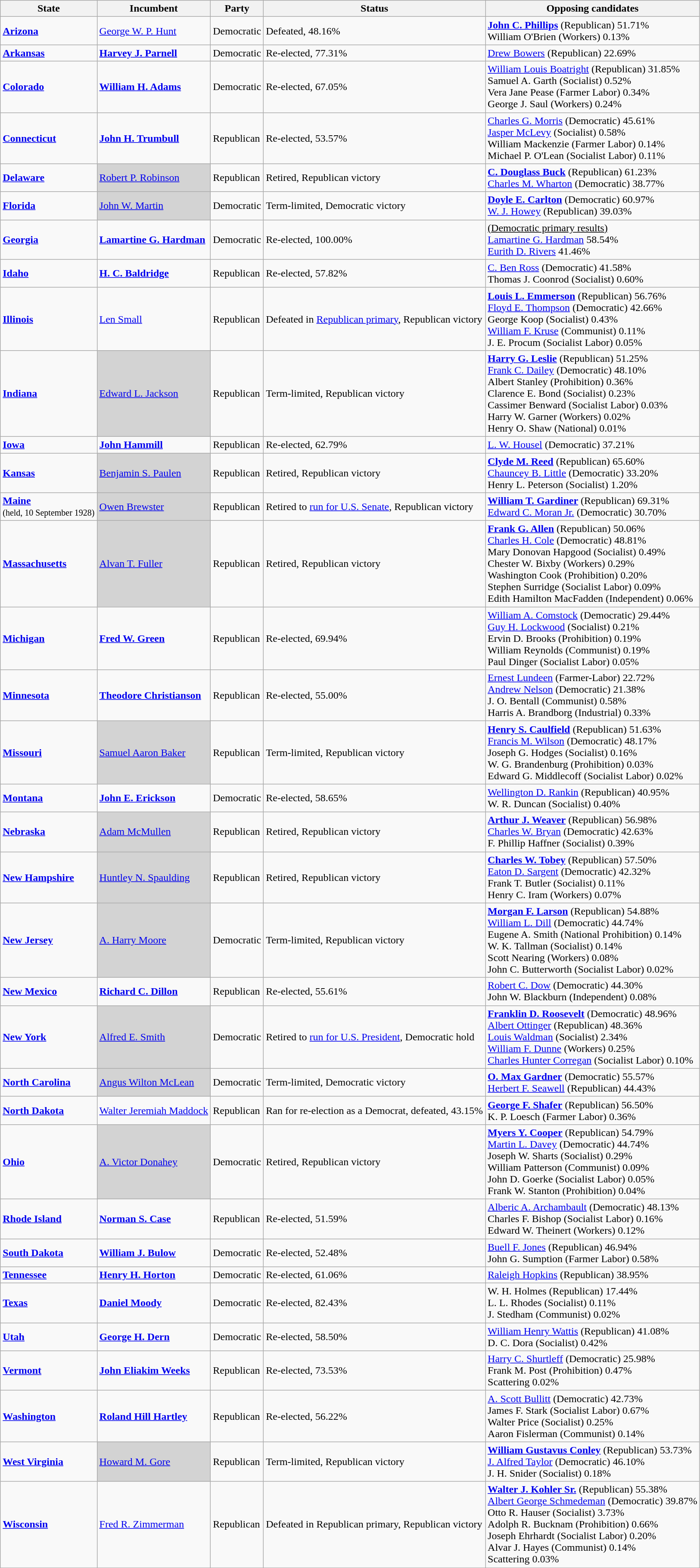<table class="wikitable">
<tr>
<th>State</th>
<th>Incumbent</th>
<th>Party</th>
<th>Status</th>
<th>Opposing candidates</th>
</tr>
<tr>
<td><strong><a href='#'>Arizona</a></strong></td>
<td><a href='#'>George W. P. Hunt</a></td>
<td>Democratic</td>
<td>Defeated, 48.16%</td>
<td><strong><a href='#'>John C. Phillips</a></strong> (Republican) 51.71%<br>William O'Brien (Workers) 0.13%<br></td>
</tr>
<tr>
<td><strong><a href='#'>Arkansas</a></strong></td>
<td><strong><a href='#'>Harvey J. Parnell</a></strong></td>
<td>Democratic</td>
<td>Re-elected, 77.31%</td>
<td><a href='#'>Drew Bowers</a> (Republican) 22.69%<br></td>
</tr>
<tr>
<td><strong><a href='#'>Colorado</a></strong></td>
<td><strong><a href='#'>William H. Adams</a></strong></td>
<td>Democratic</td>
<td>Re-elected, 67.05%</td>
<td><a href='#'>William Louis Boatright</a> (Republican) 31.85%<br>Samuel A. Garth (Socialist) 0.52%<br>Vera Jane Pease (Farmer Labor) 0.34%<br>George J. Saul (Workers) 0.24%<br></td>
</tr>
<tr>
<td><strong><a href='#'>Connecticut</a></strong></td>
<td><strong><a href='#'>John H. Trumbull</a></strong></td>
<td>Republican</td>
<td>Re-elected, 53.57%</td>
<td><a href='#'>Charles G. Morris</a> (Democratic) 45.61%<br><a href='#'>Jasper McLevy</a> (Socialist) 0.58%<br>William Mackenzie (Farmer Labor) 0.14%<br>Michael P. O'Lean (Socialist Labor) 0.11%<br></td>
</tr>
<tr>
<td><strong><a href='#'>Delaware</a></strong></td>
<td bgcolor="lightgrey"><a href='#'>Robert P. Robinson</a></td>
<td>Republican</td>
<td>Retired, Republican victory</td>
<td><strong><a href='#'>C. Douglass Buck</a></strong> (Republican) 61.23%<br><a href='#'>Charles M. Wharton</a> (Democratic) 38.77%<br></td>
</tr>
<tr>
<td><strong><a href='#'>Florida</a></strong></td>
<td bgcolor="lightgrey"><a href='#'>John W. Martin</a></td>
<td>Democratic</td>
<td>Term-limited, Democratic victory</td>
<td><strong><a href='#'>Doyle E. Carlton</a></strong> (Democratic) 60.97%<br><a href='#'>W. J. Howey</a> (Republican) 39.03%<br></td>
</tr>
<tr>
<td><strong><a href='#'>Georgia</a></strong></td>
<td><strong><a href='#'>Lamartine G. Hardman</a></strong></td>
<td>Democratic</td>
<td>Re-elected, 100.00%<br></td>
<td><u>(Democratic primary results)</u><br><a href='#'>Lamartine G. Hardman</a> 58.54%<br><a href='#'>Eurith D. Rivers</a> 41.46%<br></td>
</tr>
<tr>
<td><strong><a href='#'>Idaho</a></strong></td>
<td><strong><a href='#'>H. C. Baldridge</a></strong></td>
<td>Republican</td>
<td>Re-elected, 57.82%</td>
<td><a href='#'>C. Ben Ross</a> (Democratic) 41.58%<br>Thomas J. Coonrod (Socialist) 0.60%<br></td>
</tr>
<tr>
<td><strong><a href='#'>Illinois</a></strong></td>
<td><a href='#'>Len Small</a></td>
<td>Republican</td>
<td>Defeated in <a href='#'>Republican primary</a>, Republican victory</td>
<td><strong><a href='#'>Louis L. Emmerson</a></strong> (Republican) 56.76%<br><a href='#'>Floyd E. Thompson</a> (Democratic) 42.66%<br>George Koop (Socialist) 0.43%<br><a href='#'>William F. Kruse</a> (Communist) 0.11%<br>J. E. Procum (Socialist Labor) 0.05%<br></td>
</tr>
<tr>
<td><strong><a href='#'>Indiana</a></strong></td>
<td bgcolor="lightgrey"><a href='#'>Edward L. Jackson</a></td>
<td>Republican</td>
<td>Term-limited, Republican victory</td>
<td><strong><a href='#'>Harry G. Leslie</a></strong> (Republican) 51.25%<br><a href='#'>Frank C. Dailey</a> (Democratic) 48.10%<br>Albert Stanley (Prohibition) 0.36%<br>Clarence E. Bond (Socialist) 0.23%<br>Cassimer Benward (Socialist Labor) 0.03%<br>Harry W. Garner (Workers) 0.02%<br>Henry O. Shaw (National) 0.01%<br></td>
</tr>
<tr>
<td><strong><a href='#'>Iowa</a></strong></td>
<td><strong><a href='#'>John Hammill</a></strong></td>
<td>Republican</td>
<td>Re-elected, 62.79%</td>
<td><a href='#'>L. W. Housel</a> (Democratic) 37.21%<br></td>
</tr>
<tr>
<td><strong><a href='#'>Kansas</a></strong></td>
<td bgcolor="lightgrey"><a href='#'>Benjamin S. Paulen</a></td>
<td>Republican</td>
<td>Retired, Republican victory</td>
<td><strong><a href='#'>Clyde M. Reed</a></strong> (Republican) 65.60%<br><a href='#'>Chauncey B. Little</a> (Democratic) 33.20%<br>Henry L. Peterson (Socialist) 1.20%<br></td>
</tr>
<tr>
<td><strong><a href='#'>Maine</a></strong><br><small>(held, 10 September 1928)</small></td>
<td bgcolor="lightgrey"><a href='#'>Owen Brewster</a></td>
<td>Republican</td>
<td>Retired to <a href='#'>run for U.S. Senate</a>, Republican victory</td>
<td><strong><a href='#'>William T. Gardiner</a></strong> (Republican) 69.31%<br><a href='#'>Edward C. Moran Jr.</a> (Democratic) 30.70%<br></td>
</tr>
<tr>
<td><strong><a href='#'>Massachusetts</a></strong></td>
<td bgcolor="lightgrey"><a href='#'>Alvan T. Fuller</a></td>
<td>Republican</td>
<td>Retired, Republican victory</td>
<td><strong><a href='#'>Frank G. Allen</a></strong> (Republican) 50.06%<br><a href='#'>Charles H. Cole</a> (Democratic) 48.81%<br>Mary Donovan Hapgood (Socialist) 0.49%<br>Chester W. Bixby (Workers) 0.29%<br>Washington Cook (Prohibition) 0.20%<br>Stephen Surridge (Socialist Labor) 0.09%<br>Edith Hamilton MacFadden (Independent) 0.06%<br></td>
</tr>
<tr>
<td><strong><a href='#'>Michigan</a></strong></td>
<td><strong><a href='#'>Fred W. Green</a></strong></td>
<td>Republican</td>
<td>Re-elected, 69.94%</td>
<td><a href='#'>William A. Comstock</a> (Democratic) 29.44%<br><a href='#'>Guy H. Lockwood</a> (Socialist) 0.21%<br>Ervin D. Brooks (Prohibition) 0.19%<br>William Reynolds (Communist) 0.19%<br>Paul Dinger (Socialist Labor) 0.05%<br></td>
</tr>
<tr>
<td><strong><a href='#'>Minnesota</a></strong></td>
<td><strong><a href='#'>Theodore Christianson</a></strong></td>
<td>Republican</td>
<td>Re-elected, 55.00%</td>
<td><a href='#'>Ernest Lundeen</a> (Farmer-Labor) 22.72%<br><a href='#'>Andrew Nelson</a> (Democratic) 21.38%<br>J. O. Bentall (Communist) 0.58%<br>Harris A. Brandborg (Industrial) 0.33%<br></td>
</tr>
<tr>
<td><strong><a href='#'>Missouri</a></strong></td>
<td bgcolor="lightgrey"><a href='#'>Samuel Aaron Baker</a></td>
<td>Republican</td>
<td>Term-limited, Republican victory</td>
<td><strong><a href='#'>Henry S. Caulfield</a></strong> (Republican) 51.63%<br><a href='#'>Francis M. Wilson</a> (Democratic) 48.17%<br>Joseph G. Hodges (Socialist) 0.16%<br>W. G. Brandenburg (Prohibition) 0.03%<br>Edward G. Middlecoff (Socialist Labor) 0.02%<br></td>
</tr>
<tr>
<td><strong><a href='#'>Montana</a></strong></td>
<td><strong><a href='#'>John E. Erickson</a></strong></td>
<td>Democratic</td>
<td>Re-elected, 58.65%</td>
<td><a href='#'>Wellington D. Rankin</a> (Republican) 40.95%<br>W. R. Duncan (Socialist) 0.40%<br></td>
</tr>
<tr>
<td><strong><a href='#'>Nebraska</a></strong></td>
<td bgcolor="lightgrey"><a href='#'>Adam McMullen</a></td>
<td>Republican</td>
<td>Retired, Republican victory</td>
<td><strong><a href='#'>Arthur J. Weaver</a></strong> (Republican) 56.98%<br><a href='#'>Charles W. Bryan</a> (Democratic) 42.63%<br>F. Phillip Haffner (Socialist) 0.39%<br></td>
</tr>
<tr>
<td><strong><a href='#'>New Hampshire</a></strong></td>
<td bgcolor="lightgrey"><a href='#'>Huntley N. Spaulding</a></td>
<td>Republican</td>
<td>Retired, Republican victory</td>
<td><strong><a href='#'>Charles W. Tobey</a></strong> (Republican) 57.50%<br><a href='#'>Eaton D. Sargent</a> (Democratic) 42.32%<br>Frank T. Butler (Socialist) 0.11%<br>Henry C. Iram (Workers) 0.07%<br></td>
</tr>
<tr>
<td><strong><a href='#'>New Jersey</a></strong></td>
<td bgcolor="lightgrey"><a href='#'>A. Harry Moore</a></td>
<td>Democratic</td>
<td>Term-limited, Republican victory</td>
<td><strong><a href='#'>Morgan F. Larson</a></strong> (Republican) 54.88%<br><a href='#'>William L. Dill</a> (Democratic) 44.74%<br>Eugene A. Smith (National Prohibition) 0.14%<br>W. K. Tallman (Socialist) 0.14%<br>Scott Nearing (Workers) 0.08%<br>John C. Butterworth (Socialist Labor) 0.02%<br></td>
</tr>
<tr>
<td><strong><a href='#'>New Mexico</a></strong></td>
<td><strong><a href='#'>Richard C. Dillon</a></strong></td>
<td>Republican</td>
<td>Re-elected, 55.61%</td>
<td><a href='#'>Robert C. Dow</a> (Democratic) 44.30%<br>John W. Blackburn (Independent) 0.08%<br></td>
</tr>
<tr>
<td><strong><a href='#'>New York</a></strong></td>
<td bgcolor="lightgrey"><a href='#'>Alfred E. Smith</a></td>
<td>Democratic</td>
<td>Retired to <a href='#'>run for U.S. President</a>, Democratic hold</td>
<td><strong><a href='#'>Franklin D. Roosevelt</a></strong> (Democratic) 48.96%<br><a href='#'>Albert Ottinger</a> (Republican) 48.36%<br><a href='#'>Louis Waldman</a> (Socialist) 2.34%<br><a href='#'>William F. Dunne</a> (Workers) 0.25%<br><a href='#'>Charles Hunter Corregan</a> (Socialist Labor) 0.10%<br></td>
</tr>
<tr>
<td><strong><a href='#'>North Carolina</a></strong></td>
<td bgcolor="lightgrey"><a href='#'>Angus Wilton McLean</a></td>
<td>Democratic</td>
<td>Term-limited, Democratic victory</td>
<td><strong><a href='#'>O. Max Gardner</a></strong> (Democratic) 55.57%<br><a href='#'>Herbert F. Seawell</a> (Republican) 44.43%<br></td>
</tr>
<tr>
<td><strong><a href='#'>North Dakota</a></strong></td>
<td><a href='#'>Walter Jeremiah Maddock</a></td>
<td>Republican</td>
<td>Ran for re-election as a Democrat, defeated, 43.15%</td>
<td><strong><a href='#'>George F. Shafer</a></strong> (Republican) 56.50%<br>K. P. Loesch (Farmer Labor) 0.36%<br></td>
</tr>
<tr>
<td><strong><a href='#'>Ohio</a></strong></td>
<td bgcolor="lightgrey"><a href='#'>A. Victor Donahey</a></td>
<td>Democratic</td>
<td>Retired, Republican victory</td>
<td><strong><a href='#'>Myers Y. Cooper</a></strong> (Republican) 54.79%<br><a href='#'>Martin L. Davey</a> (Democratic) 44.74%<br>Joseph W. Sharts (Socialist) 0.29%<br>William Patterson (Communist) 0.09%<br>John D. Goerke (Socialist Labor) 0.05%<br>Frank W. Stanton (Prohibition) 0.04%<br></td>
</tr>
<tr>
<td><strong><a href='#'>Rhode Island</a></strong></td>
<td><strong><a href='#'>Norman S. Case</a></strong></td>
<td>Republican</td>
<td>Re-elected, 51.59%</td>
<td><a href='#'>Alberic A. Archambault</a> (Democratic) 48.13%<br>Charles F. Bishop (Socialist Labor) 0.16%<br>Edward W. Theinert (Workers) 0.12%<br></td>
</tr>
<tr>
<td><strong><a href='#'>South Dakota</a></strong></td>
<td><strong><a href='#'>William J. Bulow</a></strong></td>
<td>Democratic</td>
<td>Re-elected, 52.48%</td>
<td><a href='#'>Buell F. Jones</a> (Republican) 46.94%<br>John G. Sumption (Farmer Labor) 0.58%<br></td>
</tr>
<tr>
<td><strong><a href='#'>Tennessee</a></strong></td>
<td><strong><a href='#'>Henry H. Horton</a></strong></td>
<td>Democratic</td>
<td>Re-elected, 61.06%</td>
<td><a href='#'>Raleigh Hopkins</a> (Republican) 38.95%<br></td>
</tr>
<tr>
<td><strong><a href='#'>Texas</a></strong></td>
<td><strong><a href='#'>Daniel Moody</a></strong></td>
<td>Democratic</td>
<td>Re-elected, 82.43%</td>
<td>W. H. Holmes (Republican) 17.44%<br>L. L. Rhodes (Socialist) 0.11%<br>J. Stedham (Communist) 0.02%<br></td>
</tr>
<tr>
<td><strong><a href='#'>Utah</a></strong></td>
<td><strong><a href='#'>George H. Dern</a></strong></td>
<td>Democratic</td>
<td>Re-elected, 58.50%</td>
<td><a href='#'>William Henry Wattis</a> (Republican) 41.08%<br>D. C. Dora (Socialist) 0.42%<br></td>
</tr>
<tr>
<td><strong><a href='#'>Vermont</a></strong></td>
<td><strong><a href='#'>John Eliakim Weeks</a></strong></td>
<td>Republican</td>
<td>Re-elected, 73.53%</td>
<td><a href='#'>Harry C. Shurtleff</a> (Democratic) 25.98%<br>Frank M. Post (Prohibition) 0.47%<br>Scattering 0.02%<br></td>
</tr>
<tr>
<td><strong><a href='#'>Washington</a></strong></td>
<td><strong><a href='#'>Roland Hill Hartley</a></strong></td>
<td>Republican</td>
<td>Re-elected, 56.22%</td>
<td><a href='#'>A. Scott Bullitt</a> (Democratic) 42.73%<br>James F. Stark (Socialist Labor) 0.67%<br>Walter Price (Socialist) 0.25%<br>Aaron Fislerman (Communist) 0.14%<br></td>
</tr>
<tr>
<td><strong><a href='#'>West Virginia</a></strong></td>
<td bgcolor="lightgrey"><a href='#'>Howard M. Gore</a></td>
<td>Republican</td>
<td>Term-limited, Republican victory</td>
<td><strong><a href='#'>William Gustavus Conley</a></strong> (Republican) 53.73%<br><a href='#'>J. Alfred Taylor</a> (Democratic) 46.10%<br>J. H. Snider (Socialist) 0.18%<br></td>
</tr>
<tr>
<td><strong><a href='#'>Wisconsin</a></strong></td>
<td><a href='#'>Fred R. Zimmerman</a></td>
<td>Republican</td>
<td>Defeated in Republican primary, Republican victory</td>
<td><strong><a href='#'>Walter J. Kohler Sr.</a></strong> (Republican) 55.38%<br><a href='#'>Albert George Schmedeman</a> (Democratic) 39.87%<br>Otto R. Hauser (Socialist) 3.73%<br>Adolph R. Bucknam (Prohibition) 0.66%<br>Joseph Ehrhardt (Socialist Labor) 0.20%<br>Alvar J. Hayes (Communist) 0.14%<br>Scattering 0.03%<br></td>
</tr>
</table>
